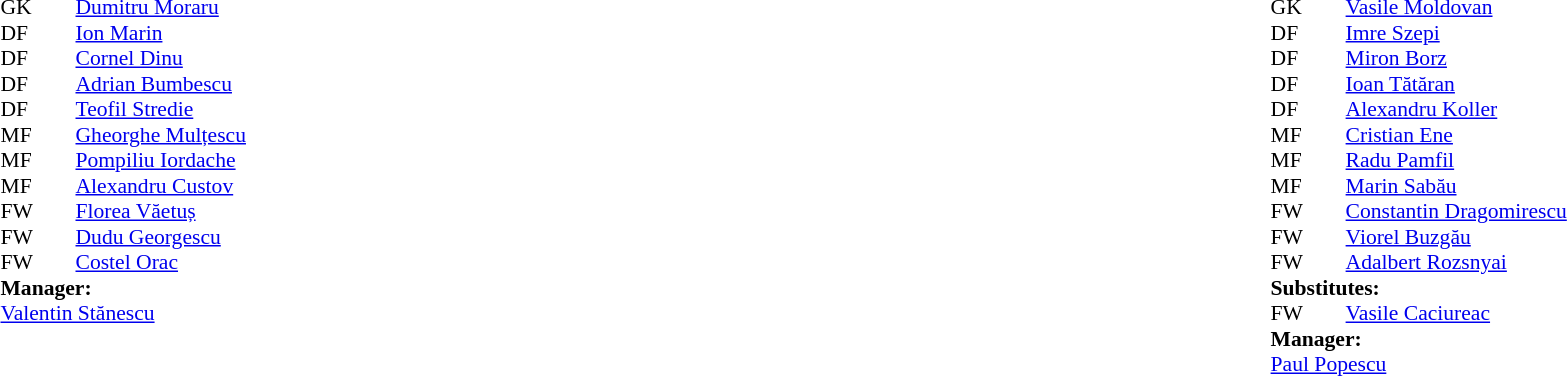<table style="width:100%;">
<tr>
<td style="vertical-align:top; width:50%;"><br><table style="font-size: 90%" cellspacing="0" cellpadding="0">
<tr>
<th width=25></th>
<th width=25></th>
</tr>
<tr>
<td>GK</td>
<td></td>
<td> <a href='#'>Dumitru Moraru</a></td>
</tr>
<tr>
<td>DF</td>
<td></td>
<td> <a href='#'>Ion Marin</a></td>
</tr>
<tr>
<td>DF</td>
<td></td>
<td> <a href='#'>Cornel Dinu</a></td>
</tr>
<tr>
<td>DF</td>
<td></td>
<td> <a href='#'>Adrian Bumbescu</a></td>
</tr>
<tr>
<td>DF</td>
<td></td>
<td> <a href='#'>Teofil Stredie</a></td>
</tr>
<tr>
<td>MF</td>
<td></td>
<td> <a href='#'>Gheorghe Mulțescu</a></td>
</tr>
<tr>
<td>MF</td>
<td></td>
<td> <a href='#'>Pompiliu Iordache</a></td>
</tr>
<tr>
<td>MF</td>
<td></td>
<td> <a href='#'>Alexandru Custov</a></td>
</tr>
<tr>
<td>FW</td>
<td></td>
<td> <a href='#'>Florea Văetuș</a></td>
</tr>
<tr>
<td>FW</td>
<td></td>
<td> <a href='#'>Dudu Georgescu</a></td>
</tr>
<tr>
<td>FW</td>
<td></td>
<td> <a href='#'>Costel Orac</a></td>
</tr>
<tr>
<td colspan=3><strong>Manager:</strong></td>
</tr>
<tr>
<td colspan=4> <a href='#'>Valentin Stănescu</a></td>
</tr>
</table>
</td>
<td valign="top"></td>
<td style="vertical-align:top; width:50%;"><br><table cellspacing="0" cellpadding="0" style="font-size:90%; margin:auto;">
<tr>
<th width=25></th>
<th width=25></th>
</tr>
<tr>
<td>GK</td>
<td></td>
<td> <a href='#'>Vasile Moldovan</a></td>
</tr>
<tr>
<td>DF</td>
<td></td>
<td> <a href='#'>Imre Szepi</a></td>
</tr>
<tr>
<td>DF</td>
<td></td>
<td> <a href='#'>Miron Borz</a></td>
</tr>
<tr>
<td>DF</td>
<td></td>
<td> <a href='#'>Ioan Tătăran</a></td>
</tr>
<tr>
<td>DF</td>
<td></td>
<td> <a href='#'>Alexandru Koller</a></td>
</tr>
<tr>
<td>MF</td>
<td></td>
<td> <a href='#'>Cristian Ene</a></td>
</tr>
<tr>
<td>MF</td>
<td></td>
<td> <a href='#'>Radu Pamfil</a></td>
</tr>
<tr>
<td>MF</td>
<td></td>
<td> <a href='#'>Marin Sabău</a></td>
</tr>
<tr>
<td>FW</td>
<td></td>
<td> <a href='#'>Constantin Dragomirescu</a></td>
</tr>
<tr>
<td>FW</td>
<td></td>
<td> <a href='#'>Viorel Buzgău</a> </td>
</tr>
<tr>
<td>FW</td>
<td></td>
<td> <a href='#'>Adalbert Rozsnyai</a></td>
</tr>
<tr>
<td colspan=3><strong>Substitutes:</strong></td>
</tr>
<tr>
<td>FW</td>
<td></td>
<td> <a href='#'>Vasile Caciureac</a> </td>
</tr>
<tr>
<td colspan=3><strong>Manager:</strong></td>
</tr>
<tr>
<td colspan=4> <a href='#'>Paul Popescu</a></td>
</tr>
</table>
</td>
</tr>
</table>
